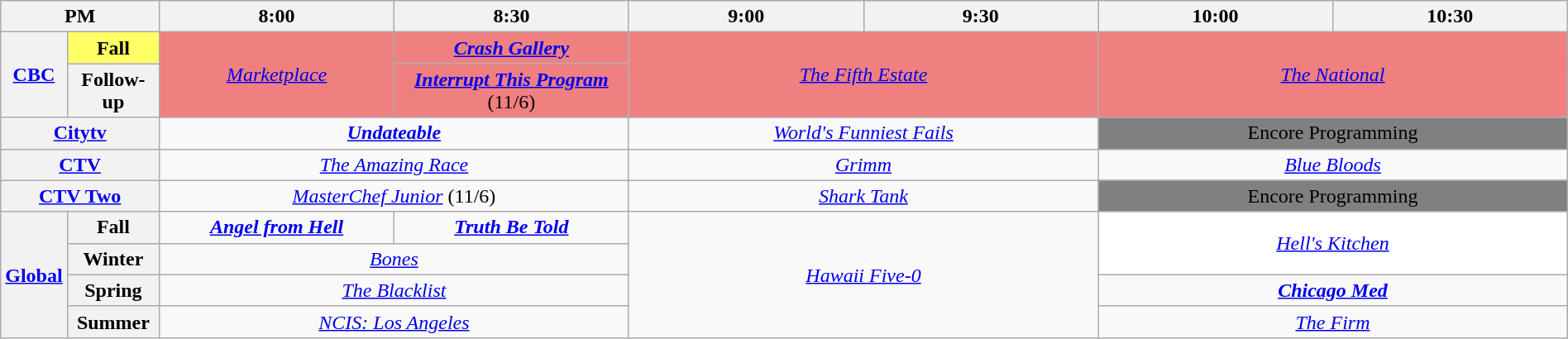<table class="wikitable" style="width:100%;margin-right:0;text-align:center">
<tr>
<th colspan="2" style="width:10%;">PM</th>
<th style="width:15%;">8:00</th>
<th style="width:15%;">8:30</th>
<th style="width:15%;">9:00</th>
<th style="width:15%;">9:30</th>
<th style="width:15%;">10:00</th>
<th style="width:15%;">10:30</th>
</tr>
<tr>
<th rowspan="2"><a href='#'>CBC</a></th>
<th style="background:#ff6;">Fall</th>
<td rowspan="2" style="background:#f08080;"><em><a href='#'>Marketplace</a></em></td>
<td style="background:#f08080;"><strong><em><a href='#'>Crash Gallery</a></em></strong></td>
<td colspan="2" rowspan="2" style="background:#f08080;"><em><a href='#'>The Fifth Estate</a></em></td>
<td colspan="2" rowspan="2" style="background:#f08080;"><em><a href='#'>The National</a></em></td>
</tr>
<tr>
<th>Follow-up</th>
<td style="background:#f08080;"><strong><em><a href='#'>Interrupt This Program</a></em></strong> (11/6)</td>
</tr>
<tr>
<th colspan="2"><a href='#'>Citytv</a></th>
<td colspan="2"><strong><em><a href='#'>Undateable</a></em></strong></td>
<td colspan="2"><em><a href='#'>World's Funniest Fails</a></em></td>
<td colspan="2" style="background:gray;">Encore Programming</td>
</tr>
<tr>
<th colspan="2"><a href='#'>CTV</a></th>
<td colspan="2"><em><a href='#'>The Amazing Race</a></em></td>
<td colspan="2"><em><a href='#'>Grimm</a></em></td>
<td colspan="2"><em><a href='#'>Blue Bloods</a></em></td>
</tr>
<tr>
<th colspan="2"><a href='#'>CTV Two</a></th>
<td colspan="2"><em><a href='#'>MasterChef Junior</a></em> (11/6)</td>
<td colspan="2"><em><a href='#'>Shark Tank</a></em></td>
<td colspan="2" style="background:gray;">Encore Programming</td>
</tr>
<tr>
<th rowspan="4" colspan="1"><a href='#'>Global</a></th>
<th>Fall</th>
<td><strong><em><a href='#'>Angel from Hell</a></em></strong></td>
<td><strong><em><a href='#'>Truth Be Told</a></em></strong></td>
<td rowspan="4" colspan="2"><em><a href='#'>Hawaii Five-0</a></em></td>
<td rowspan="2" colspan="2" style="background:white;"><em><a href='#'>Hell's Kitchen</a></em></td>
</tr>
<tr>
<th>Winter</th>
<td colspan="2"><em><a href='#'>Bones</a></em></td>
</tr>
<tr>
<th>Spring</th>
<td colspan="2"><em><a href='#'>The Blacklist</a></em></td>
<td colspan="2"><strong><em><a href='#'>Chicago Med</a></em></strong></td>
</tr>
<tr>
<th>Summer</th>
<td colspan="2"><em><a href='#'>NCIS: Los Angeles</a></em></td>
<td colspan="2"><em><a href='#'>The Firm</a></em></td>
</tr>
</table>
